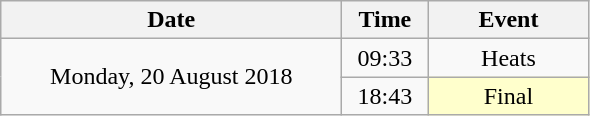<table class = "wikitable" style="text-align:center;">
<tr>
<th width=220>Date</th>
<th width=50>Time</th>
<th width=100>Event</th>
</tr>
<tr>
<td rowspan=2>Monday, 20 August 2018</td>
<td>09:33</td>
<td>Heats</td>
</tr>
<tr>
<td>18:43</td>
<td bgcolor=ffffcc>Final</td>
</tr>
</table>
